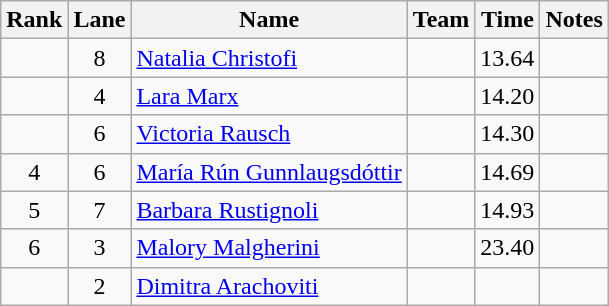<table class="wikitable sortable" style="text-align:center">
<tr>
<th>Rank</th>
<th>Lane</th>
<th>Name</th>
<th>Team</th>
<th>Time</th>
<th>Notes</th>
</tr>
<tr>
<td></td>
<td>8</td>
<td align="left"><a href='#'>Natalia Christofi</a></td>
<td align=left></td>
<td>13.64</td>
<td></td>
</tr>
<tr>
<td></td>
<td>4</td>
<td align="left"><a href='#'>Lara Marx</a></td>
<td align=left></td>
<td>14.20</td>
<td></td>
</tr>
<tr>
<td></td>
<td>6</td>
<td align="left"><a href='#'>Victoria Rausch</a></td>
<td align=left></td>
<td>14.30</td>
<td></td>
</tr>
<tr>
<td>4</td>
<td>6</td>
<td align="left"><a href='#'>María Rún Gunnlaugsdóttir</a></td>
<td align=left></td>
<td>14.69</td>
<td></td>
</tr>
<tr>
<td>5</td>
<td>7</td>
<td align="left"><a href='#'>Barbara Rustignoli</a></td>
<td align=left></td>
<td>14.93</td>
<td></td>
</tr>
<tr>
<td>6</td>
<td>3</td>
<td align="left"><a href='#'>Malory Malgherini</a></td>
<td align=left></td>
<td>23.40</td>
<td></td>
</tr>
<tr>
<td></td>
<td>2</td>
<td align="left"><a href='#'>Dimitra Arachoviti</a></td>
<td align=left></td>
<td></td>
<td></td>
</tr>
</table>
